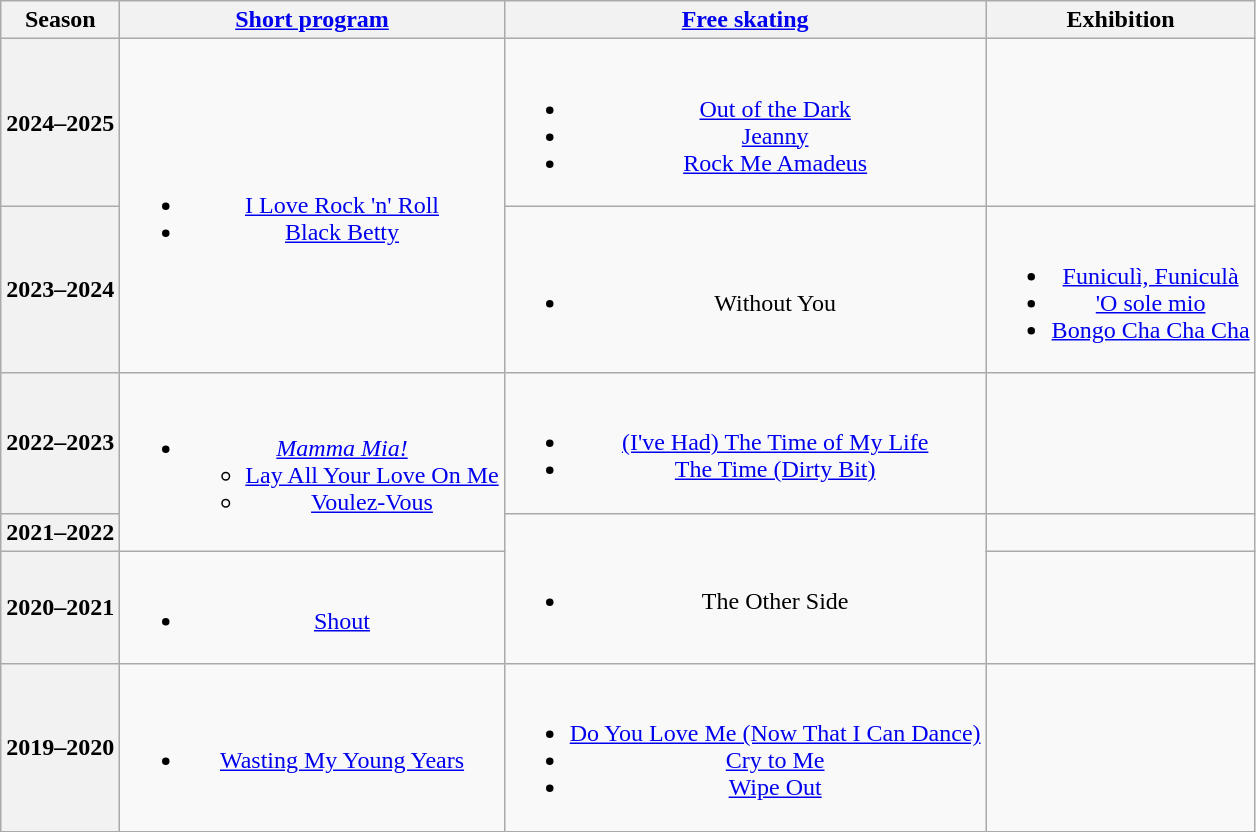<table class=wikitable style=text-align:center>
<tr>
<th>Season</th>
<th><a href='#'>Short program</a></th>
<th><a href='#'>Free skating</a></th>
<th>Exhibition</th>
</tr>
<tr>
<th>2024–2025 <br> </th>
<td rowspan=2><br><ul><li><a href='#'>I Love Rock 'n' Roll</a> <br> </li><li><a href='#'>Black Betty</a> <br> </li></ul></td>
<td><br><ul><li><a href='#'>Out of the Dark</a></li><li><a href='#'>Jeanny</a></li><li><a href='#'>Rock Me Amadeus</a> <br> </li></ul></td>
<td></td>
</tr>
<tr>
<th>2023–2024 <br> </th>
<td><br><ul><li>Without You <br> </li></ul></td>
<td><br><ul><li><a href='#'>Funiculì, Funiculà</a> <br></li><li><a href='#'>'O sole mio</a> <br></li><li><a href='#'>Bongo Cha Cha Cha</a> <br></li></ul></td>
</tr>
<tr>
<th>2022–2023 <br> </th>
<td rowspan=2><br><ul><li><em><a href='#'>Mamma Mia!</a></em><ul><li><a href='#'>Lay All Your Love On Me</a> <br></li><li><a href='#'>Voulez-Vous</a> <br> </li></ul></li></ul></td>
<td><br><ul><li><a href='#'>(I've Had) The Time of My Life</a> <br></li><li><a href='#'>The Time (Dirty Bit)</a> <br></li></ul></td>
</tr>
<tr>
<th>2021–2022 <br> </th>
<td rowspan=2><br><ul><li>The Other Side <br> </li></ul></td>
<td></td>
</tr>
<tr>
<th>2020–2021 <br> </th>
<td><br><ul><li><a href='#'>Shout</a> <br> </li></ul></td>
<td></td>
</tr>
<tr>
<th>2019–2020 <br> </th>
<td><br><ul><li><a href='#'>Wasting My Young Years</a> <br> </li></ul></td>
<td><br><ul><li><a href='#'>Do You Love Me (Now That I Can Dance)</a> <br> </li><li><a href='#'>Cry to Me</a> <br> </li><li><a href='#'>Wipe Out</a> <br> </li></ul></td>
<td></td>
</tr>
</table>
